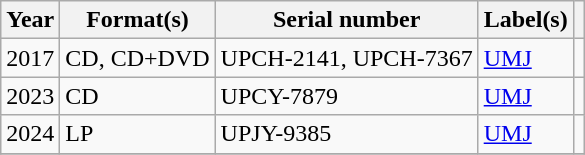<table class="wikitable sortable plainrowheaders">
<tr>
<th scope="col">Year</th>
<th scope="col">Format(s)</th>
<th scope="col">Serial number</th>
<th scope="col">Label(s)</th>
<th scope="col"></th>
</tr>
<tr>
<td>2017</td>
<td>CD, CD+DVD</td>
<td>UPCH-2141, UPCH-7367</td>
<td><a href='#'>UMJ</a></td>
<td></td>
</tr>
<tr>
<td>2023</td>
<td>CD</td>
<td>UPCY-7879</td>
<td><a href='#'>UMJ</a></td>
<td></td>
</tr>
<tr>
<td>2024</td>
<td>LP</td>
<td>UPJY-9385</td>
<td><a href='#'>UMJ</a></td>
<td></td>
</tr>
<tr>
</tr>
</table>
